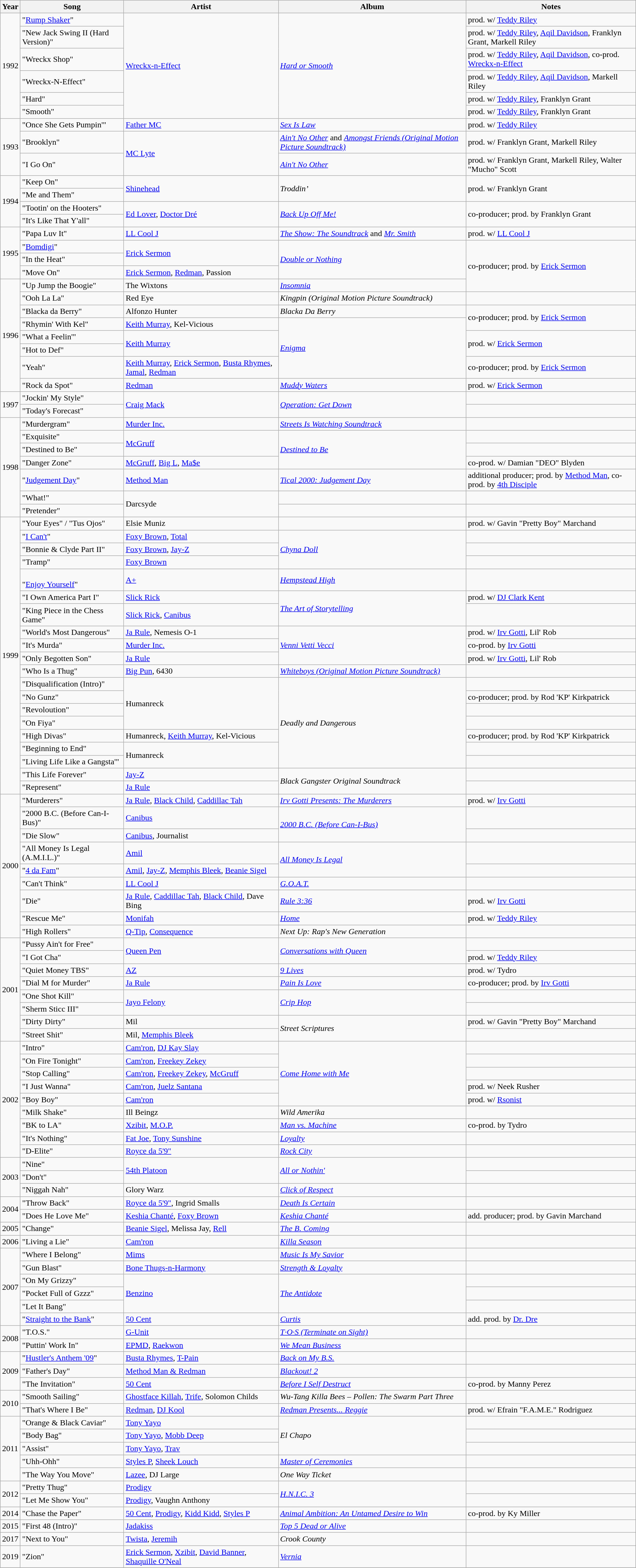<table class="wikitable plainrowheaders sortable">
<tr>
<th>Year</th>
<th>Song</th>
<th>Artist</th>
<th>Album</th>
<th>Notes</th>
</tr>
<tr>
<td rowspan="6">1992</td>
<td>"<a href='#'>Rump Shaker</a>"</td>
<td rowspan="6"><a href='#'>Wreckx-n-Effect</a></td>
<td rowspan="6"><em><a href='#'>Hard or Smooth</a></em></td>
<td>prod. w/ <a href='#'>Teddy Riley</a></td>
</tr>
<tr>
<td>"New Jack Swing II (Hard Version)"</td>
<td>prod. w/ <a href='#'>Teddy Riley</a>, <a href='#'>Aqil Davidson</a>, Franklyn Grant, Markell Riley</td>
</tr>
<tr>
<td>"Wreckx Shop"</td>
<td>prod. w/ <a href='#'>Teddy Riley</a>, <a href='#'>Aqil Davidson</a>, co-prod. <a href='#'>Wreckx-n-Effect</a></td>
</tr>
<tr>
<td>"Wreckx-N-Effect"</td>
<td>prod. w/ <a href='#'>Teddy Riley</a>, <a href='#'>Aqil Davidson</a>, Markell Riley</td>
</tr>
<tr>
<td>"Hard"</td>
<td>prod. w/ <a href='#'>Teddy Riley</a>, Franklyn Grant</td>
</tr>
<tr>
<td>"Smooth"</td>
<td>prod. w/ <a href='#'>Teddy Riley</a>, Franklyn Grant</td>
</tr>
<tr>
<td rowspan="3">1993</td>
<td>"Once She Gets Pumpin'"</td>
<td><a href='#'>Father MC</a></td>
<td><em><a href='#'>Sex Is Law</a></em></td>
<td>prod. w/ <a href='#'>Teddy Riley</a></td>
</tr>
<tr>
<td>"Brooklyn"</td>
<td rowspan="2"><a href='#'>MC Lyte</a></td>
<td><em><a href='#'>Ain't No Other</a></em> and <em><a href='#'>Amongst Friends (Original Motion Picture Soundtrack)</a></em></td>
<td>prod. w/ Franklyn Grant, Markell Riley</td>
</tr>
<tr>
<td>"I Go On"</td>
<td><em><a href='#'>Ain't No Other</a></em></td>
<td>prod. w/ Franklyn Grant, Markell Riley, Walter "Mucho" Scott</td>
</tr>
<tr>
<td rowspan="4">1994</td>
<td>"Keep On"</td>
<td rowspan="2"><a href='#'>Shinehead</a></td>
<td rowspan="2"><em>Troddin’</em></td>
<td rowspan="2">prod. w/ Franklyn Grant</td>
</tr>
<tr>
<td>"Me and Them"</td>
</tr>
<tr>
<td>"Tootin' on the Hooters"</td>
<td rowspan="2"><a href='#'>Ed Lover</a>, <a href='#'>Doctor Dré</a></td>
<td rowspan="2"><em><a href='#'>Back Up Off Me!</a></em></td>
<td rowspan="2">co-producer; prod. by Franklyn Grant</td>
</tr>
<tr>
<td>"It's Like That Y'all"</td>
</tr>
<tr>
<td rowspan="4">1995</td>
<td>"Papa Luv It"</td>
<td><a href='#'>LL Cool J</a></td>
<td><em><a href='#'>The Show: The Soundtrack</a></em> and <em><a href='#'>Mr. Smith</a></em></td>
<td>prod. w/ <a href='#'>LL Cool J</a></td>
</tr>
<tr>
<td>"<a href='#'>Bomdigi</a>"</td>
<td rowspan="2"><a href='#'>Erick Sermon</a></td>
<td rowspan="3"><a href='#'><em>Double or Nothing</em></a></td>
<td rowspan="4">co-producer; prod. by <a href='#'>Erick Sermon</a></td>
</tr>
<tr>
<td>"In the Heat"</td>
</tr>
<tr>
<td>"Move On"</td>
<td><a href='#'>Erick Sermon</a>, <a href='#'>Redman</a>, Passion</td>
</tr>
<tr>
<td rowspan="8">1996</td>
<td>"Up Jump the Boogie"</td>
<td>The Wixtons</td>
<td><em><a href='#'>Insomnia</a></em></td>
</tr>
<tr>
<td>"Ooh La La"</td>
<td>Red Eye</td>
<td><em>Kingpin (Original Motion Picture Soundtrack)</em></td>
<td></td>
</tr>
<tr>
<td>"Blacka da Berry"</td>
<td>Alfonzo Hunter</td>
<td><em>Blacka Da Berry</em></td>
<td rowspan="2">co-producer; prod. by <a href='#'>Erick Sermon</a></td>
</tr>
<tr>
<td>"Rhymin' With Kel"</td>
<td><a href='#'>Keith Murray</a>, Kel-Vicious</td>
<td rowspan="4"><em><a href='#'>Enigma</a></em></td>
</tr>
<tr>
<td>"What a Feelin'"</td>
<td rowspan="2"><a href='#'>Keith Murray</a></td>
<td rowspan="2">prod. w/ <a href='#'>Erick Sermon</a></td>
</tr>
<tr>
<td>"Hot to Def"</td>
</tr>
<tr>
<td>"Yeah"</td>
<td><a href='#'>Keith Murray</a>, <a href='#'>Erick Sermon</a>, <a href='#'>Busta Rhymes</a>, <a href='#'>Jamal</a>, <a href='#'>Redman</a></td>
<td>co-producer; prod. by <a href='#'>Erick Sermon</a></td>
</tr>
<tr>
<td>"Rock da Spot"</td>
<td><a href='#'>Redman</a></td>
<td><em><a href='#'>Muddy Waters</a></em></td>
<td>prod. w/ <a href='#'>Erick Sermon</a></td>
</tr>
<tr>
<td rowspan="2">1997</td>
<td>"Jockin' My Style"</td>
<td rowspan="2"><a href='#'>Craig Mack</a></td>
<td rowspan="2"><em><a href='#'>Operation: Get Down</a></em></td>
<td></td>
</tr>
<tr>
<td>"Today's Forecast"</td>
<td></td>
</tr>
<tr>
<td rowspan="7">1998</td>
<td>"Murdergram"</td>
<td><a href='#'>Murder Inc.</a></td>
<td><em><a href='#'>Streets Is Watching Soundtrack</a></em></td>
<td></td>
</tr>
<tr>
<td>"Exquisite"</td>
<td rowspan="2"><a href='#'>McGruff</a></td>
<td rowspan="3"><em><a href='#'>Destined to Be</a></em></td>
<td></td>
</tr>
<tr>
<td>"Destined to Be"</td>
<td></td>
</tr>
<tr>
<td>"Danger Zone"</td>
<td><a href='#'>McGruff</a>, <a href='#'>Big L</a>, <a href='#'>Ma$e</a></td>
<td>co-prod. w/ Damian "DEO" Blyden</td>
</tr>
<tr>
<td>"<a href='#'>Judgement Day</a>"</td>
<td><a href='#'>Method Man</a></td>
<td><em><a href='#'>Tical 2000: Judgement Day</a></em></td>
<td>additional producer; prod. by <a href='#'>Method Man</a>, co-prod. by <a href='#'>4th Disciple</a></td>
</tr>
<tr>
<td>"What!"</td>
<td rowspan="2">Darcsyde</td>
<td></td>
<td></td>
</tr>
<tr>
<td>"Pretender"</td>
<td></td>
<td></td>
</tr>
<tr>
<td rowspan="20">1999</td>
<td>"Your Eyes" / "Tus Ojos"</td>
<td>Elsie Muniz</td>
<td></td>
<td>prod. w/ Gavin "Pretty Boy" Marchand</td>
</tr>
<tr>
<td>"<a href='#'>I Can't</a>"</td>
<td><a href='#'>Foxy Brown</a>, <a href='#'>Total</a></td>
<td rowspan="3"><em><a href='#'>Chyna Doll</a></em></td>
<td></td>
</tr>
<tr>
<td>"Bonnie & Clyde Part II"</td>
<td><a href='#'>Foxy Brown</a>, <a href='#'>Jay-Z</a></td>
<td></td>
</tr>
<tr>
<td>"Tramp"</td>
<td><a href='#'>Foxy Brown</a></td>
<td></td>
</tr>
<tr>
<td><br>"<a href='#'>Enjoy Yourself</a>"</td>
<td><a href='#'>A+</a></td>
<td><em><a href='#'>Hempstead High</a></em></td>
<td></td>
</tr>
<tr>
<td>"I Own America Part I"</td>
<td><a href='#'>Slick Rick</a></td>
<td rowspan="2"><em><a href='#'>The Art of Storytelling</a></em></td>
<td>prod. w/ <a href='#'>DJ Clark Kent</a></td>
</tr>
<tr>
<td>"King Piece in the Chess Game"</td>
<td><a href='#'>Slick Rick</a>, <a href='#'>Canibus</a></td>
<td></td>
</tr>
<tr>
<td>"World's Most Dangerous"</td>
<td><a href='#'>Ja Rule</a>, Nemesis O-1</td>
<td rowspan="3"><em><a href='#'>Venni Vetti Vecci</a></em></td>
<td>prod. w/ <a href='#'>Irv Gotti</a>, Lil' Rob</td>
</tr>
<tr>
<td>"It's Murda"</td>
<td><a href='#'>Murder Inc.</a></td>
<td>co-prod. by <a href='#'>Irv Gotti</a></td>
</tr>
<tr>
<td>"Only Begotten Son"</td>
<td><a href='#'>Ja Rule</a></td>
<td>prod. w/ <a href='#'>Irv Gotti</a>, Lil' Rob</td>
</tr>
<tr>
<td>"Who Is a Thug"</td>
<td><a href='#'>Big Pun</a>, 6430</td>
<td><em><a href='#'>Whiteboys (Original Motion Picture Soundtrack)</a></em></td>
<td></td>
</tr>
<tr>
<td>"Disqualification (Intro)"</td>
<td rowspan="4">Humanreck</td>
<td rowspan="7"><em>Deadly and Dangerous</em></td>
<td></td>
</tr>
<tr>
<td>"No Gunz"</td>
<td>co-producer; prod. by Rod 'KP' Kirkpatrick</td>
</tr>
<tr>
<td>"Revoloution"</td>
<td></td>
</tr>
<tr>
<td>"On Fiya"</td>
<td></td>
</tr>
<tr>
<td>"High Divas"</td>
<td>Humanreck, <a href='#'>Keith Murray</a>, Kel-Vicious</td>
<td>co-producer; prod. by Rod 'KP' Kirkpatrick</td>
</tr>
<tr>
<td>"Beginning to End"</td>
<td rowspan="2">Humanreck</td>
<td></td>
</tr>
<tr>
<td>"Living Life Like a Gangsta'"</td>
<td></td>
</tr>
<tr>
<td>"This Life Forever"</td>
<td><a href='#'>Jay-Z</a></td>
<td rowspan="2"><em>Black Gangster Original Soundtrack</em></td>
<td></td>
</tr>
<tr>
<td>"Represent"</td>
<td><a href='#'>Ja Rule</a></td>
<td></td>
</tr>
<tr>
<td rowspan="9">2000</td>
<td>"Murderers"</td>
<td><a href='#'>Ja Rule</a>, <a href='#'>Black Child</a>, <a href='#'>Caddillac Tah</a></td>
<td><em><a href='#'>Irv Gotti Presents: The Murderers</a></em></td>
<td>prod. w/ <a href='#'>Irv Gotti</a></td>
</tr>
<tr>
<td>"2000 B.C. (Before Can-I-Bus)"</td>
<td><a href='#'>Canibus</a></td>
<td rowspan="2"><em><a href='#'>2000 B.C. (Before Can-I-Bus)</a></em></td>
<td></td>
</tr>
<tr>
<td>"Die Slow"</td>
<td><a href='#'>Canibus</a>, Journalist</td>
<td></td>
</tr>
<tr>
<td>"All Money Is Legal (A.M.I.L.)"</td>
<td><a href='#'>Amil</a></td>
<td rowspan="2"><em><a href='#'>All Money Is Legal</a></em></td>
<td></td>
</tr>
<tr>
<td>"<a href='#'>4 da Fam</a>"</td>
<td><a href='#'>Amil</a>, <a href='#'>Jay-Z</a>, <a href='#'>Memphis Bleek</a>, <a href='#'>Beanie Sigel</a></td>
<td></td>
</tr>
<tr>
<td>"Can't Think"</td>
<td><a href='#'>LL Cool J</a></td>
<td><em><a href='#'>G.O.A.T.</a></em></td>
<td></td>
</tr>
<tr>
<td>"Die"</td>
<td><a href='#'>Ja Rule</a>, <a href='#'>Caddillac Tah</a>, <a href='#'>Black Child</a>, Dave Bing</td>
<td><em><a href='#'>Rule 3:36</a></em></td>
<td>prod. w/ <a href='#'>Irv Gotti</a></td>
</tr>
<tr>
<td>"Rescue Me"</td>
<td><a href='#'>Monifah</a></td>
<td><em><a href='#'>Home</a></em></td>
<td>prod. w/ <a href='#'>Teddy Riley</a></td>
</tr>
<tr>
<td>"High Rollers"</td>
<td><a href='#'>Q-Tip</a>, <a href='#'>Consequence</a></td>
<td><em>Next Up: Rap's New Generation</em></td>
<td></td>
</tr>
<tr>
<td rowspan="8">2001</td>
<td>"Pussy Ain't for Free"</td>
<td rowspan="2"><a href='#'>Queen Pen</a></td>
<td rowspan="2"><em><a href='#'>Conversations with Queen</a></em></td>
<td></td>
</tr>
<tr>
<td>"I Got Cha"</td>
<td>prod. w/ <a href='#'>Teddy Riley</a></td>
</tr>
<tr>
<td>"Quiet Money TBS"</td>
<td><a href='#'>AZ</a></td>
<td><em><a href='#'>9 Lives</a></em></td>
<td>prod. w/ Tydro</td>
</tr>
<tr>
<td>"Dial M for Murder"</td>
<td><a href='#'>Ja Rule</a></td>
<td><em><a href='#'>Pain Is Love</a></em></td>
<td>co-producer; prod. by <a href='#'>Irv Gotti</a></td>
</tr>
<tr>
<td>"One Shot Kill"</td>
<td rowspan="2"><a href='#'>Jayo Felony</a></td>
<td rowspan="2"><em><a href='#'>Crip Hop</a></em></td>
<td></td>
</tr>
<tr>
<td>"Sherm Sticc III"</td>
<td></td>
</tr>
<tr>
<td>"Dirty Dirty"</td>
<td>Mil</td>
<td rowspan="2"><em>Street Scriptures</em></td>
<td>prod. w/ Gavin "Pretty Boy" Marchand</td>
</tr>
<tr>
<td>"Street Shit"</td>
<td>Mil, <a href='#'>Memphis Bleek</a></td>
<td></td>
</tr>
<tr>
<td rowspan="9">2002</td>
<td>"Intro"</td>
<td><a href='#'>Cam'ron</a>, <a href='#'>DJ Kay Slay</a></td>
<td rowspan="5"><em><a href='#'>Come Home with Me</a></em></td>
<td></td>
</tr>
<tr>
<td>"On Fire Tonight"</td>
<td><a href='#'>Cam'ron</a>, <a href='#'>Freekey Zekey</a></td>
<td></td>
</tr>
<tr>
<td>"Stop Calling"</td>
<td><a href='#'>Cam'ron</a>, <a href='#'>Freekey Zekey</a>, <a href='#'>McGruff</a></td>
<td></td>
</tr>
<tr>
<td>"I Just Wanna"</td>
<td><a href='#'>Cam'ron</a>, <a href='#'>Juelz Santana</a></td>
<td>prod. w/ Neek Rusher</td>
</tr>
<tr>
<td>"Boy Boy"</td>
<td><a href='#'>Cam'ron</a></td>
<td>prod. w/ <a href='#'>Rsonist</a></td>
</tr>
<tr>
<td>"Milk Shake"</td>
<td>Ill Beingz</td>
<td><em>Wild Amerika</em></td>
<td></td>
</tr>
<tr>
<td>"BK to LA"</td>
<td><a href='#'>Xzibit</a>, <a href='#'>M.O.P.</a></td>
<td><em><a href='#'>Man vs. Machine</a></em></td>
<td>co-prod. by Tydro</td>
</tr>
<tr>
<td>"It's Nothing"</td>
<td><a href='#'>Fat Joe</a>, <a href='#'>Tony Sunshine</a></td>
<td><em><a href='#'>Loyalty</a></em></td>
<td></td>
</tr>
<tr>
<td>"D-Elite"</td>
<td><a href='#'>Royce da 5'9"</a></td>
<td><em><a href='#'>Rock City</a></em></td>
<td></td>
</tr>
<tr>
<td rowspan="3">2003</td>
<td>"Nine"</td>
<td rowspan="2"><a href='#'>54th Platoon</a></td>
<td rowspan="2"><em><a href='#'>All or Nothin'</a></em></td>
<td></td>
</tr>
<tr>
<td>"Don't"</td>
<td></td>
</tr>
<tr>
<td>"Niggah Nah"</td>
<td>Glory Warz</td>
<td><em><a href='#'>Click of Respect</a></em></td>
<td></td>
</tr>
<tr>
<td rowspan="2">2004</td>
<td>"Throw Back"</td>
<td><a href='#'>Royce da 5'9"</a>, Ingrid Smalls</td>
<td><em><a href='#'>Death Is Certain</a></em></td>
<td></td>
</tr>
<tr>
<td>"Does He Love Me"</td>
<td><a href='#'>Keshia Chanté</a>, <a href='#'>Foxy Brown</a></td>
<td><em><a href='#'>Keshia Chanté</a></em></td>
<td>add. producer; prod. by Gavin Marchand</td>
</tr>
<tr>
<td>2005</td>
<td>"Change"</td>
<td><a href='#'>Beanie Sigel</a>, Melissa Jay, <a href='#'>Rell</a></td>
<td><em><a href='#'>The B. Coming</a></em></td>
<td></td>
</tr>
<tr>
<td>2006</td>
<td>"Living a Lie"</td>
<td><a href='#'>Cam'ron</a></td>
<td><em><a href='#'>Killa Season</a></em></td>
<td></td>
</tr>
<tr>
<td rowspan="6">2007</td>
<td>"Where I Belong"</td>
<td><a href='#'>Mims</a></td>
<td><em><a href='#'>Music Is My Savior</a></em></td>
<td></td>
</tr>
<tr>
<td>"Gun Blast"</td>
<td><a href='#'>Bone Thugs-n-Harmony</a></td>
<td><em><a href='#'>Strength & Loyalty</a></em></td>
<td></td>
</tr>
<tr>
<td>"On My Grizzy"</td>
<td rowspan="3"><a href='#'>Benzino</a></td>
<td rowspan="3"><em><a href='#'>The Antidote</a></em></td>
<td></td>
</tr>
<tr>
<td>"Pocket Full of Gzzz"</td>
<td></td>
</tr>
<tr>
<td>"Let It Bang"</td>
<td></td>
</tr>
<tr>
<td>"<a href='#'>Straight to the Bank</a>"</td>
<td><a href='#'>50 Cent</a></td>
<td><em><a href='#'>Curtis</a></em></td>
<td>add. prod. by <a href='#'>Dr. Dre</a></td>
</tr>
<tr>
<td rowspan="2">2008</td>
<td>"T.O.S."</td>
<td><a href='#'>G-Unit</a></td>
<td><em><a href='#'>T·O·S (Terminate on Sight)</a></em></td>
<td></td>
</tr>
<tr>
<td>"Puttin' Work In"</td>
<td><a href='#'>EPMD</a>, <a href='#'>Raekwon</a></td>
<td><em><a href='#'>We Mean Business</a></em></td>
<td></td>
</tr>
<tr>
<td rowspan="3">2009</td>
<td>"<a href='#'>Hustler's Anthem '09</a>"</td>
<td><a href='#'>Busta Rhymes</a>, <a href='#'>T-Pain</a></td>
<td><em><a href='#'>Back on My B.S.</a></em></td>
<td></td>
</tr>
<tr>
<td>"Father's Day"</td>
<td><a href='#'>Method Man & Redman</a></td>
<td><em><a href='#'>Blackout! 2</a></em></td>
<td></td>
</tr>
<tr>
<td>"The Invitation"</td>
<td><a href='#'>50 Cent</a></td>
<td><em><a href='#'>Before I Self Destruct</a></em></td>
<td>co-prod. by Manny Perez</td>
</tr>
<tr>
<td rowspan="2">2010</td>
<td>"Smooth Sailing"</td>
<td><a href='#'>Ghostface Killah</a>, <a href='#'>Trife</a>, Solomon Childs</td>
<td><em>Wu-Tang Killa Bees – Pollen: The Swarm Part Three</em></td>
<td></td>
</tr>
<tr>
<td>"That's Where I Be"</td>
<td><a href='#'>Redman</a>, <a href='#'>DJ Kool</a></td>
<td><em><a href='#'>Redman Presents... Reggie</a></em></td>
<td>prod. w/ Efrain "F.A.M.E." Rodriguez</td>
</tr>
<tr>
<td rowspan="5">2011</td>
<td>"Orange & Black Caviar"</td>
<td><a href='#'>Tony Yayo</a></td>
<td rowspan="3"><em>El Chapo</em></td>
<td></td>
</tr>
<tr>
<td>"Body Bag"</td>
<td><a href='#'>Tony Yayo</a>, <a href='#'>Mobb Deep</a></td>
<td></td>
</tr>
<tr>
<td>"Assist"</td>
<td><a href='#'>Tony Yayo</a>, <a href='#'>Trav</a></td>
<td></td>
</tr>
<tr>
<td>"Uhh-Ohh"</td>
<td><a href='#'>Styles P</a>, <a href='#'>Sheek Louch</a></td>
<td><em><a href='#'>Master of Ceremonies</a></em></td>
<td></td>
</tr>
<tr>
<td>"The Way You Move"</td>
<td><a href='#'>Lazee</a>, DJ Large</td>
<td><em>One Way Ticket</em></td>
<td></td>
</tr>
<tr>
<td rowspan="2">2012</td>
<td>"Pretty Thug"</td>
<td><a href='#'>Prodigy</a></td>
<td rowspan="2"><em><a href='#'>H.N.I.C. 3</a></em></td>
<td></td>
</tr>
<tr>
<td>"Let Me Show You"</td>
<td><a href='#'>Prodigy</a>, Vaughn Anthony</td>
<td></td>
</tr>
<tr>
<td>2014</td>
<td>"Chase the Paper"</td>
<td><a href='#'>50 Cent</a>, <a href='#'>Prodigy</a>, <a href='#'>Kidd Kidd</a>, <a href='#'>Styles P</a></td>
<td><em><a href='#'>Animal Ambition: An Untamed Desire to Win</a></em></td>
<td>co-prod. by Ky Miller</td>
</tr>
<tr>
<td>2015</td>
<td>"First 48 (Intro)"</td>
<td><a href='#'>Jadakiss</a></td>
<td><em><a href='#'>Top 5 Dead or Alive</a></em></td>
<td></td>
</tr>
<tr>
<td>2017</td>
<td>"Next to You"</td>
<td><a href='#'>Twista</a>, <a href='#'>Jeremih</a></td>
<td><em>Crook County</em></td>
<td></td>
</tr>
<tr>
<td>2019</td>
<td>"Zion"</td>
<td><a href='#'>Erick Sermon</a>, <a href='#'>Xzibit</a>, <a href='#'>David Banner</a>, <a href='#'>Shaquille O'Neal</a></td>
<td><em><a href='#'>Vernia</a></em></td>
<td></td>
</tr>
<tr>
</tr>
</table>
